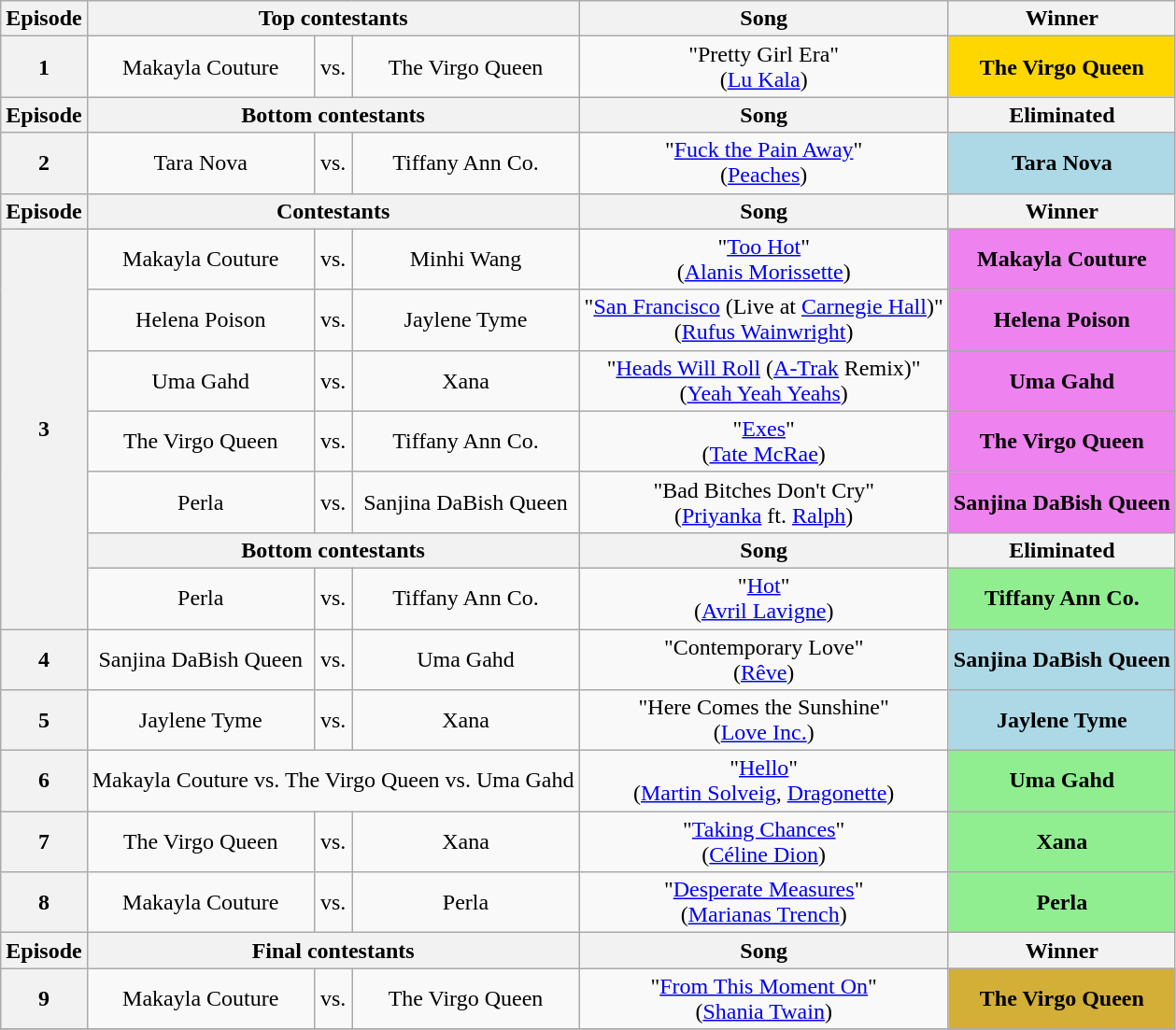<table class="wikitable" style="text-align:center">
<tr>
<th scope="col">Episode</th>
<th scope="col" colspan="3">Top contestants</th>
<th scope="col">Song</th>
<th scope="col">Winner</th>
</tr>
<tr>
<th scope="row">1</th>
<td>Makayla Couture</td>
<td>vs.</td>
<td>The Virgo Queen</td>
<td>"Pretty Girl Era"<br>(<a href='#'>Lu Kala</a>)</td>
<td bgcolor="gold"><strong>The Virgo Queen</strong></td>
</tr>
<tr>
<th scope="col">Episode</th>
<th scope="col" colspan="3">Bottom contestants</th>
<th scope="col">Song</th>
<th scope="col">Eliminated</th>
</tr>
<tr>
<th scope="row">2</th>
<td>Tara Nova</td>
<td>vs.</td>
<td>Tiffany Ann Co.</td>
<td>"<a href='#'>Fuck the Pain Away</a>"<br>(<a href='#'>Peaches</a>)</td>
<td bgcolor="lightblue"><strong>Tara Nova</strong></td>
</tr>
<tr>
<th scope="col">Episode</th>
<th scope="col" colspan="3">Contestants</th>
<th scope="col">Song</th>
<th scope="col">Winner</th>
</tr>
<tr>
<th scope="row" rowspan="7">3</th>
<td>Makayla Couture</td>
<td>vs.</td>
<td>Minhi Wang</td>
<td>"<a href='#'>Too Hot</a>"<br>(<a href='#'>Alanis Morissette</a>)</td>
<td bgcolor="violet"><strong>Makayla Couture</strong></td>
</tr>
<tr>
<td>Helena Poison</td>
<td>vs.</td>
<td>Jaylene Tyme</td>
<td nowrap>"<a href='#'>San Francisco</a> (Live at <a href='#'>Carnegie Hall</a>)"<br>(<a href='#'>Rufus Wainwright</a>)</td>
<td bgcolor="violet"><strong>Helena Poison</strong></td>
</tr>
<tr>
<td>Uma Gahd</td>
<td>vs.</td>
<td>Xana</td>
<td>"<a href='#'>Heads Will Roll</a> (<a href='#'>A-Trak</a> Remix)"<br>(<a href='#'>Yeah Yeah Yeahs</a>)</td>
<td bgcolor="violet"><strong>Uma Gahd</strong></td>
</tr>
<tr>
<td>The Virgo Queen</td>
<td>vs.</td>
<td>Tiffany Ann Co.</td>
<td>"<a href='#'>Exes</a>"<br>(<a href='#'>Tate McRae</a>)</td>
<td bgcolor="violet"><strong>The Virgo Queen</strong></td>
</tr>
<tr>
<td>Perla</td>
<td>vs.</td>
<td nowrap>Sanjina DaBish Queen</td>
<td>"Bad Bitches Don't Cry"<br>(<a href='#'>Priyanka</a> ft. <a href='#'>Ralph</a>)</td>
<td bgcolor="violet" nowrap><strong>Sanjina DaBish Queen</strong></td>
</tr>
<tr>
<th scope="col" colspan="3">Bottom contestants</th>
<th scope="col">Song</th>
<th scope="col">Eliminated</th>
</tr>
<tr>
<td>Perla</td>
<td>vs.</td>
<td>Tiffany Ann Co.</td>
<td nowrap>"<a href='#'>Hot</a>"<br>(<a href='#'>Avril Lavigne</a>)</td>
<td bgcolor="lightgreen"><strong>Tiffany Ann Co.</strong></td>
</tr>
<tr>
<th scope="row">4</th>
<td nowrap>Sanjina DaBish Queen</td>
<td>vs.</td>
<td>Uma Gahd</td>
<td>"Contemporary Love"<br>(<a href='#'>Rêve</a>)</td>
<td bgcolor="lightblue"><strong>Sanjina DaBish Queen</strong></td>
</tr>
<tr>
<th scope="row">5</th>
<td>Jaylene Tyme</td>
<td>vs.</td>
<td>Xana</td>
<td>"Here Comes the Sunshine"<br>(<a href='#'>Love Inc.</a>)</td>
<td bgcolor="lightblue"><strong>Jaylene Tyme</strong></td>
</tr>
<tr>
<th scope="row">6</th>
<td colspan="3">Makayla Couture vs. The Virgo Queen vs. Uma Gahd</td>
<td>"<a href='#'>Hello</a>"<br>(<a href='#'>Martin Solveig</a>, <a href='#'>Dragonette</a>)</td>
<td bgcolor="lightgreen"><strong>Uma Gahd</strong></td>
</tr>
<tr>
<th scope="row">7</th>
<td>The Virgo Queen</td>
<td>vs.</td>
<td>Xana</td>
<td>"<a href='#'>Taking Chances</a>"<br>(<a href='#'>Céline Dion</a>)</td>
<td bgcolor="lightgreen"><strong>Xana</strong></td>
</tr>
<tr>
<th scope="row">8</th>
<td>Makayla Couture</td>
<td>vs.</td>
<td>Perla</td>
<td>"<a href='#'>Desperate Measures</a>"<br>(<a href='#'>Marianas Trench</a>)</td>
<td bgcolor="lightgreen"><strong>Perla</strong></td>
</tr>
<tr>
<th scope="col">Episode</th>
<th scope="col" colspan="3">Final contestants</th>
<th scope="col">Song</th>
<th scope="col">Winner</th>
</tr>
<tr>
<th scope="row">9</th>
<td>Makayla Couture</td>
<td>vs.</td>
<td>The Virgo Queen</td>
<td>"<a href='#'>From This Moment On</a>"<br>(<a href='#'>Shania Twain</a>)</td>
<td bgcolor="#D4AF37"><strong>The Virgo Queen</strong></td>
</tr>
<tr>
</tr>
</table>
